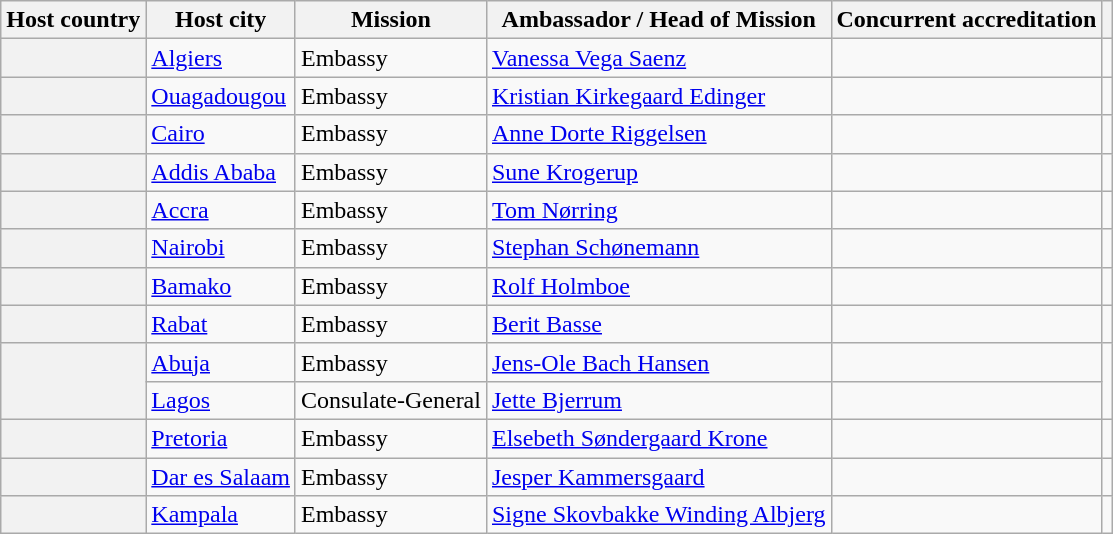<table class="wikitable plainrowheaders" style="text-align:left;">
<tr>
<th scope="col">Host country</th>
<th scope="col">Host city</th>
<th scope="col">Mission</th>
<th>Ambassador / Head of Mission</th>
<th scope="col">Concurrent accreditation</th>
<th scope="col"></th>
</tr>
<tr>
<th scope="row"></th>
<td><a href='#'>Algiers</a></td>
<td>Embassy</td>
<td><a href='#'>Vanessa Vega Saenz</a></td>
<td></td>
<td></td>
</tr>
<tr>
<th scope="row"></th>
<td><a href='#'>Ouagadougou</a></td>
<td>Embassy</td>
<td><a href='#'>Kristian Kirkegaard Edinger</a></td>
<td></td>
<td></td>
</tr>
<tr>
<th scope="row"></th>
<td><a href='#'>Cairo</a></td>
<td>Embassy</td>
<td><a href='#'>Anne Dorte Riggelsen</a></td>
<td></td>
<td></td>
</tr>
<tr>
<th scope="row"></th>
<td><a href='#'>Addis Ababa</a></td>
<td>Embassy</td>
<td><a href='#'>Sune Krogerup</a></td>
<td></td>
<td></td>
</tr>
<tr>
<th scope="row"></th>
<td><a href='#'>Accra</a></td>
<td>Embassy</td>
<td><a href='#'>Tom Nørring</a></td>
<td></td>
<td></td>
</tr>
<tr>
<th scope="row"></th>
<td><a href='#'>Nairobi</a></td>
<td>Embassy</td>
<td><a href='#'>Stephan Schønemann</a></td>
<td></td>
<td></td>
</tr>
<tr>
<th scope="row"></th>
<td><a href='#'>Bamako</a></td>
<td>Embassy</td>
<td><a href='#'>Rolf Holmboe</a></td>
<td></td>
<td></td>
</tr>
<tr>
<th scope="row"></th>
<td><a href='#'>Rabat</a></td>
<td>Embassy</td>
<td><a href='#'>Berit Basse</a></td>
<td></td>
<td></td>
</tr>
<tr>
<th rowspan="2" scope="row"></th>
<td><a href='#'>Abuja</a></td>
<td>Embassy</td>
<td><a href='#'>Jens-Ole Bach Hansen</a></td>
<td></td>
<td rowspan="2"></td>
</tr>
<tr>
<td><a href='#'>Lagos</a></td>
<td>Consulate-General</td>
<td><a href='#'>Jette Bjerrum</a></td>
<td></td>
</tr>
<tr>
<th scope="row"></th>
<td><a href='#'>Pretoria</a></td>
<td>Embassy</td>
<td><a href='#'>Elsebeth Søndergaard Krone</a></td>
<td></td>
<td></td>
</tr>
<tr>
<th scope="row"></th>
<td><a href='#'>Dar es Salaam</a></td>
<td>Embassy</td>
<td><a href='#'>Jesper Kammersgaard</a></td>
<td></td>
<td></td>
</tr>
<tr>
<th scope="row"></th>
<td><a href='#'>Kampala</a></td>
<td>Embassy</td>
<td><a href='#'>Signe Skovbakke Winding Albjerg</a></td>
<td></td>
<td></td>
</tr>
</table>
